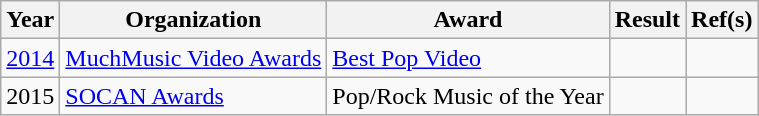<table class="wikitable plainrowheaders">
<tr align=center>
<th scope="col">Year</th>
<th scope="col">Organization</th>
<th scope="col">Award</th>
<th scope="col">Result</th>
<th scope="col">Ref(s)</th>
</tr>
<tr>
<td><a href='#'>2014</a></td>
<td><a href='#'>MuchMusic Video Awards</a></td>
<td><a href='#'>Best Pop Video</a></td>
<td></td>
<td style="text-align:center;"></td>
</tr>
<tr>
<td>2015</td>
<td><a href='#'>SOCAN Awards</a></td>
<td>Pop/Rock Music of the Year</td>
<td></td>
<td style="text-align:center;"></td>
</tr>
</table>
